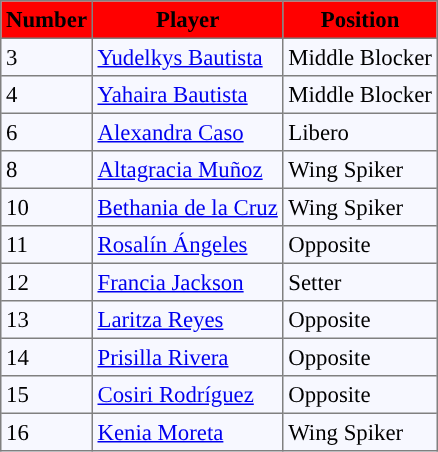<table bgcolor="#f7f8ff" cellpadding="3" cellspacing="0" border="1" style="font-size: 95%; border: gray solid 1px; border-collapse: collapse">
<tr bgcolor="#ff0000">
<td align=center><strong>Number</strong></td>
<td align=center><strong>Player</strong></td>
<td align=center><strong>Position</strong></td>
</tr>
<tr align="left">
<td>3</td>
<td> <a href='#'>Yudelkys Bautista</a></td>
<td>Middle Blocker</td>
</tr>
<tr align="left">
<td>4</td>
<td> <a href='#'>Yahaira Bautista</a></td>
<td>Middle Blocker</td>
</tr>
<tr align="left">
<td>6</td>
<td> <a href='#'>Alexandra Caso</a></td>
<td>Libero</td>
</tr>
<tr align="left">
<td>8</td>
<td> <a href='#'>Altagracia Muñoz</a></td>
<td>Wing Spiker</td>
</tr>
<tr align="left">
<td>10</td>
<td> <a href='#'>Bethania de la Cruz</a></td>
<td>Wing Spiker</td>
</tr>
<tr align="left">
<td>11</td>
<td> <a href='#'>Rosalín Ángeles</a></td>
<td>Opposite</td>
</tr>
<tr align="left">
<td>12</td>
<td> <a href='#'>Francia Jackson</a></td>
<td>Setter</td>
</tr>
<tr align="left">
<td>13</td>
<td> <a href='#'>Laritza Reyes</a></td>
<td>Opposite</td>
</tr>
<tr align="left">
<td>14</td>
<td> <a href='#'>Prisilla Rivera</a></td>
<td>Opposite</td>
</tr>
<tr align="left">
<td>15</td>
<td> <a href='#'>Cosiri Rodríguez</a></td>
<td>Opposite</td>
</tr>
<tr align="left">
<td>16</td>
<td> <a href='#'>Kenia Moreta</a></td>
<td>Wing Spiker</td>
</tr>
</table>
